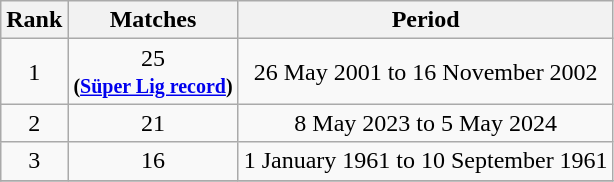<table class="wikitable sortable">
<tr>
<th>Rank</th>
<th>Matches</th>
<th>Period</th>
</tr>
<tr align=center>
<td>1</td>
<td>25 <br><small><strong>(<a href='#'>Süper Lig  record</a>)</strong></small></td>
<td>26 May 2001 to 16 November 2002</td>
</tr>
<tr align=center>
<td>2</td>
<td>21</td>
<td>8 May 2023 to 5 May 2024</td>
</tr>
<tr align=center>
<td>3</td>
<td>16</td>
<td>1 January 1961 to 10 September 1961</td>
</tr>
<tr align=center>
</tr>
</table>
